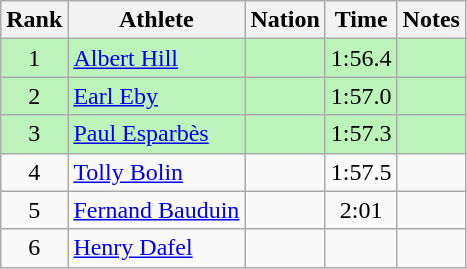<table class="wikitable sortable" style="text-align:center">
<tr>
<th>Rank</th>
<th>Athlete</th>
<th>Nation</th>
<th>Time</th>
<th>Notes</th>
</tr>
<tr bgcolor=bbf3bb>
<td>1</td>
<td align=left><a href='#'>Albert Hill</a></td>
<td align=left></td>
<td>1:56.4</td>
<td></td>
</tr>
<tr bgcolor=bbf3bb>
<td>2</td>
<td align=left><a href='#'>Earl Eby</a></td>
<td align=left></td>
<td>1:57.0</td>
<td></td>
</tr>
<tr bgcolor=bbf3bb>
<td>3</td>
<td align=left><a href='#'>Paul Esparbès</a></td>
<td align=left></td>
<td>1:57.3</td>
<td></td>
</tr>
<tr>
<td>4</td>
<td align=left><a href='#'>Tolly Bolin</a></td>
<td align=left></td>
<td>1:57.5</td>
<td></td>
</tr>
<tr>
<td>5</td>
<td align=left><a href='#'>Fernand Bauduin</a></td>
<td align=left></td>
<td>2:01</td>
<td></td>
</tr>
<tr>
<td>6</td>
<td align=left><a href='#'>Henry Dafel</a></td>
<td align=left></td>
<td data-sort-value=2:00.0></td>
<td></td>
</tr>
</table>
